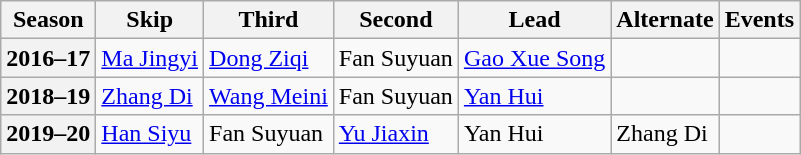<table class="wikitable">
<tr>
<th scope="col">Season</th>
<th scope="col">Skip</th>
<th scope="col">Third</th>
<th scope="col">Second</th>
<th scope="col">Lead</th>
<th scope="col">Alternate</th>
<th scope="col">Events</th>
</tr>
<tr>
<th scope="row">2016–17</th>
<td><a href='#'>Ma Jingyi</a></td>
<td><a href='#'>Dong Ziqi</a></td>
<td>Fan Suyuan</td>
<td><a href='#'>Gao Xue Song</a></td>
<td></td>
<td></td>
</tr>
<tr>
<th scope="row">2018–19</th>
<td><a href='#'>Zhang Di</a></td>
<td><a href='#'>Wang Meini</a></td>
<td>Fan Suyuan</td>
<td><a href='#'>Yan Hui</a></td>
<td></td>
<td></td>
</tr>
<tr>
<th scope="row">2019–20</th>
<td><a href='#'>Han Siyu</a></td>
<td>Fan Suyuan</td>
<td><a href='#'>Yu Jiaxin</a></td>
<td>Yan Hui</td>
<td>Zhang Di</td>
<td></td>
</tr>
</table>
